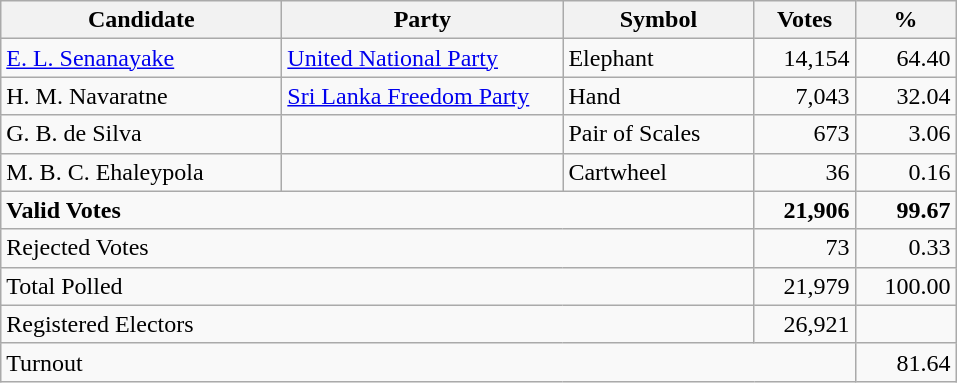<table class="wikitable" border="1" style="text-align:right;">
<tr>
<th align=left width="180">Candidate</th>
<th align=left width="180">Party</th>
<th align=left width="120">Symbol</th>
<th align=left width="60">Votes</th>
<th align=left width="60">%</th>
</tr>
<tr>
<td align=left><a href='#'>E. L. Senanayake</a></td>
<td align=left><a href='#'>United National Party</a></td>
<td align=left>Elephant</td>
<td align=right>14,154</td>
<td align=right>64.40</td>
</tr>
<tr>
<td align=left>H. M. Navaratne</td>
<td align=left><a href='#'>Sri Lanka Freedom Party</a></td>
<td align=left>Hand</td>
<td align=right>7,043</td>
<td align=right>32.04</td>
</tr>
<tr>
<td align=left>G. B. de Silva</td>
<td align=left></td>
<td align=left>Pair of Scales</td>
<td>673</td>
<td>3.06</td>
</tr>
<tr>
<td align=left>M. B. C. Ehaleypola</td>
<td align=left></td>
<td align=left>Cartwheel</td>
<td>36</td>
<td>0.16</td>
</tr>
<tr>
<td align=left colspan=3><strong>Valid Votes</strong></td>
<td><strong>21,906</strong></td>
<td><strong>99.67</strong></td>
</tr>
<tr>
<td align=left colspan=3>Rejected Votes</td>
<td>73</td>
<td>0.33</td>
</tr>
<tr>
<td align=left colspan=3>Total Polled</td>
<td>21,979</td>
<td>100.00</td>
</tr>
<tr>
<td align=left colspan=3>Registered Electors</td>
<td>26,921</td>
<td></td>
</tr>
<tr>
<td align=left colspan=4>Turnout</td>
<td>81.64</td>
</tr>
</table>
